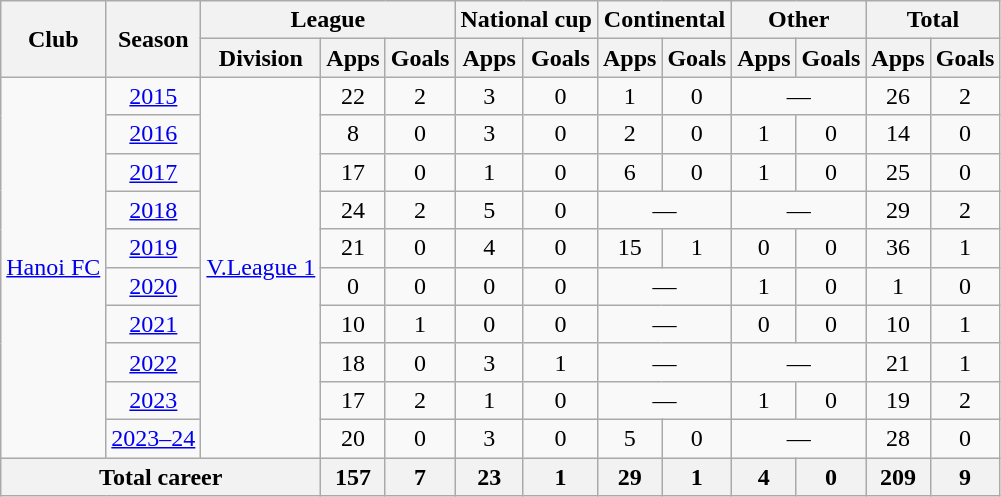<table class="wikitable" style="text-align:center;">
<tr>
<th rowspan="2">Club</th>
<th rowspan="2">Season</th>
<th colspan="3">League</th>
<th colspan="2">National cup</th>
<th colspan="2">Continental</th>
<th colspan="2">Other</th>
<th colspan="2">Total</th>
</tr>
<tr>
<th>Division</th>
<th>Apps</th>
<th>Goals</th>
<th>Apps</th>
<th>Goals</th>
<th>Apps</th>
<th>Goals</th>
<th>Apps</th>
<th>Goals</th>
<th>Apps</th>
<th>Goals</th>
</tr>
<tr>
<td rowspan="10"><a href='#'>Hanoi FC</a></td>
<td><a href='#'>2015</a></td>
<td rowspan="10"><a href='#'>V.League 1</a></td>
<td>22</td>
<td>2</td>
<td>3</td>
<td>0</td>
<td>1</td>
<td>0</td>
<td colspan=2>—</td>
<td>26</td>
<td>2</td>
</tr>
<tr>
<td><a href='#'>2016</a></td>
<td>8</td>
<td>0</td>
<td>3</td>
<td>0</td>
<td>2</td>
<td>0</td>
<td>1</td>
<td>0</td>
<td>14</td>
<td>0</td>
</tr>
<tr>
<td><a href='#'>2017</a></td>
<td>17</td>
<td>0</td>
<td>1</td>
<td>0</td>
<td>6</td>
<td>0</td>
<td>1</td>
<td>0</td>
<td>25</td>
<td>0</td>
</tr>
<tr>
<td><a href='#'>2018</a></td>
<td>24</td>
<td>2</td>
<td>5</td>
<td>0</td>
<td colspan=2>—</td>
<td colspan=2>—</td>
<td>29</td>
<td>2</td>
</tr>
<tr>
<td><a href='#'>2019</a></td>
<td>21</td>
<td>0</td>
<td>4</td>
<td>0</td>
<td>15</td>
<td>1</td>
<td>0</td>
<td>0</td>
<td>36</td>
<td>1</td>
</tr>
<tr>
<td><a href='#'>2020</a></td>
<td>0</td>
<td>0</td>
<td>0</td>
<td>0</td>
<td colspan=2>—</td>
<td>1</td>
<td>0</td>
<td>1</td>
<td>0</td>
</tr>
<tr>
<td><a href='#'>2021</a></td>
<td>10</td>
<td>1</td>
<td>0</td>
<td>0</td>
<td colspan=2>—</td>
<td>0</td>
<td>0</td>
<td>10</td>
<td>1</td>
</tr>
<tr>
<td><a href='#'>2022</a></td>
<td>18</td>
<td>0</td>
<td>3</td>
<td>1</td>
<td colspan=2>—</td>
<td colspan=2>—</td>
<td>21</td>
<td>1</td>
</tr>
<tr>
<td><a href='#'>2023</a></td>
<td>17</td>
<td>2</td>
<td>1</td>
<td>0</td>
<td colspan=2>—</td>
<td>1</td>
<td>0</td>
<td>19</td>
<td>2</td>
</tr>
<tr>
<td><a href='#'>2023–24</a></td>
<td>20</td>
<td>0</td>
<td>3</td>
<td>0</td>
<td>5</td>
<td>0</td>
<td colspan="2">—</td>
<td>28</td>
<td>0</td>
</tr>
<tr>
<th colspan="3">Total career</th>
<th>157</th>
<th>7</th>
<th>23</th>
<th>1</th>
<th>29</th>
<th>1</th>
<th>4</th>
<th>0</th>
<th>209</th>
<th>9</th>
</tr>
</table>
